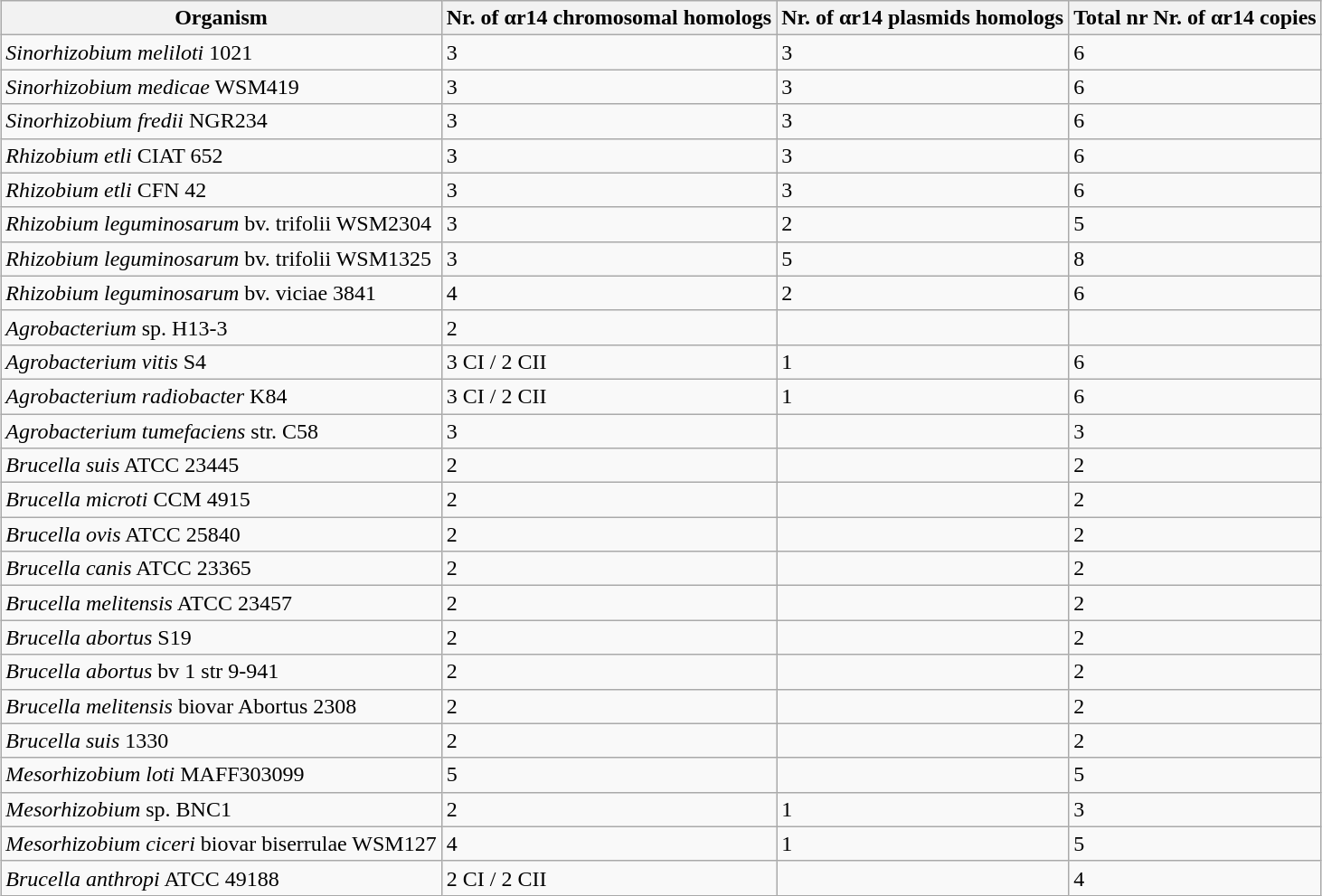<table class="wikitable" style="text-align:left;margin:1em auto;" border="1">
<tr>
<th>Organism</th>
<th>Nr. of αr14 chromosomal homologs</th>
<th>Nr. of αr14 plasmids homologs</th>
<th>Total nr Nr. of αr14 copies</th>
</tr>
<tr>
<td><em>Sinorhizobium meliloti</em> 1021</td>
<td>3</td>
<td>3</td>
<td>6</td>
</tr>
<tr>
<td><em>Sinorhizobium medicae</em> WSM419</td>
<td>3</td>
<td>3</td>
<td>6</td>
</tr>
<tr>
<td><em>Sinorhizobium fredii</em> NGR234</td>
<td>3</td>
<td>3</td>
<td>6</td>
</tr>
<tr>
<td><em>Rhizobium etli</em> CIAT 652</td>
<td>3</td>
<td>3</td>
<td>6</td>
</tr>
<tr>
<td><em> Rhizobium etli</em> CFN 42</td>
<td>3</td>
<td>3</td>
<td>6</td>
</tr>
<tr>
<td><em>Rhizobium leguminosarum</em> bv. trifolii WSM2304</td>
<td>3</td>
<td>2</td>
<td>5</td>
</tr>
<tr>
<td><em>Rhizobium leguminosarum</em> bv. trifolii WSM1325</td>
<td>3</td>
<td>5</td>
<td>8</td>
</tr>
<tr>
<td><em>Rhizobium leguminosarum</em> bv. viciae 3841</td>
<td>4</td>
<td>2</td>
<td>6</td>
</tr>
<tr>
<td><em>Agrobacterium</em> sp. H13-3</td>
<td>2</td>
<td><br></td>
<td><br></td>
</tr>
<tr>
<td><em>Agrobacterium vitis</em> S4</td>
<td>3 CI / 2 CII</td>
<td>1</td>
<td>6</td>
</tr>
<tr>
<td><em>Agrobacterium radiobacter</em> K84</td>
<td>3 CI / 2 CII</td>
<td>1</td>
<td>6</td>
</tr>
<tr>
<td><em>Agrobacterium tumefaciens</em> str. C58</td>
<td>3</td>
<td><br></td>
<td>3</td>
</tr>
<tr>
<td><em>Brucella suis</em> ATCC 23445</td>
<td>2</td>
<td><br></td>
<td>2</td>
</tr>
<tr>
<td><em>Brucella microti</em> CCM 4915</td>
<td>2</td>
<td><br></td>
<td>2</td>
</tr>
<tr>
<td><em>Brucella ovis</em> ATCC 25840</td>
<td>2</td>
<td><br></td>
<td>2</td>
</tr>
<tr>
<td><em>Brucella canis</em> ATCC 23365</td>
<td>2</td>
<td><br></td>
<td>2</td>
</tr>
<tr>
<td><em>Brucella melitensis</em> ATCC 23457</td>
<td>2</td>
<td><br></td>
<td>2</td>
</tr>
<tr>
<td><em>Brucella abortus</em> S19</td>
<td>2</td>
<td><br></td>
<td>2</td>
</tr>
<tr>
<td><em>Brucella abortus</em> bv 1 str 9-941</td>
<td>2</td>
<td><br></td>
<td>2</td>
</tr>
<tr>
<td><em>Brucella melitensis</em> biovar Abortus 2308</td>
<td>2</td>
<td><br></td>
<td>2</td>
</tr>
<tr>
<td><em>Brucella suis</em> 1330</td>
<td>2</td>
<td><br></td>
<td>2</td>
</tr>
<tr>
<td><em>Mesorhizobium loti</em> MAFF303099</td>
<td>5</td>
<td><br></td>
<td>5</td>
</tr>
<tr>
<td><em>Mesorhizobium</em> sp. BNC1</td>
<td>2</td>
<td>1</td>
<td>3</td>
</tr>
<tr>
<td><em>Mesorhizobium ciceri</em> biovar biserrulae WSM127</td>
<td>4</td>
<td>1</td>
<td>5</td>
</tr>
<tr>
<td><em>Brucella anthropi</em> ATCC 49188</td>
<td>2 CI / 2 CII</td>
<td><br></td>
<td>4</td>
</tr>
</table>
